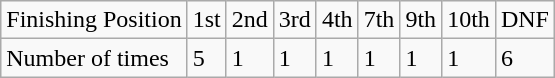<table class="wikitable">
<tr style="background:#CCCCCCC;">
<td>Finishing Position</td>
<td>1st</td>
<td>2nd</td>
<td>3rd</td>
<td>4th</td>
<td>7th</td>
<td>9th</td>
<td>10th</td>
<td>DNF</td>
</tr>
<tr>
<td>Number of times</td>
<td>5</td>
<td>1</td>
<td>1</td>
<td>1</td>
<td>1</td>
<td>1</td>
<td>1</td>
<td>6</td>
</tr>
</table>
